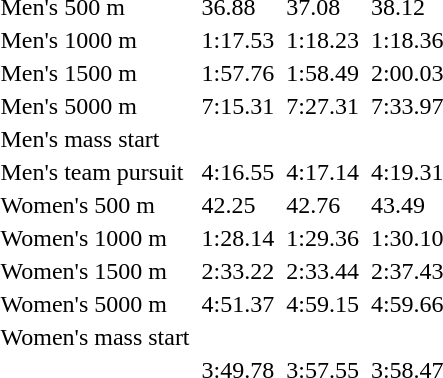<table>
<tr>
<td>Men's 500 m</td>
<td></td>
<td>36.88</td>
<td></td>
<td>37.08</td>
<td></td>
<td>38.12</td>
</tr>
<tr>
<td>Men's 1000 m</td>
<td></td>
<td>1:17.53</td>
<td></td>
<td>1:18.23</td>
<td></td>
<td>1:18.36</td>
</tr>
<tr>
<td>Men's 1500 m</td>
<td></td>
<td>1:57.76</td>
<td></td>
<td>1:58.49</td>
<td></td>
<td>2:00.03</td>
</tr>
<tr>
<td>Men's 5000 m</td>
<td></td>
<td>7:15.31</td>
<td></td>
<td>7:27.31</td>
<td></td>
<td>7:33.97</td>
</tr>
<tr>
<td>Men's mass start</td>
<td colspan=2></td>
<td colspan=2></td>
<td colspan=2></td>
</tr>
<tr>
<td>Men's team pursuit</td>
<td></td>
<td>4:16.55</td>
<td></td>
<td>4:17.14</td>
<td></td>
<td>4:19.31</td>
</tr>
<tr>
<td>Women's 500 m</td>
<td></td>
<td>42.25</td>
<td></td>
<td>42.76</td>
<td></td>
<td>43.49</td>
</tr>
<tr>
<td>Women's 1000 m</td>
<td></td>
<td>1:28.14</td>
<td></td>
<td>1:29.36</td>
<td></td>
<td>1:30.10</td>
</tr>
<tr>
<td>Women's 1500 m</td>
<td></td>
<td>2:33.22</td>
<td></td>
<td>2:33.44</td>
<td></td>
<td>2:37.43</td>
</tr>
<tr>
<td>Women's 5000 m</td>
<td></td>
<td>4:51.37</td>
<td></td>
<td>4:59.15</td>
<td></td>
<td>4:59.66</td>
</tr>
<tr>
<td>Women's mass start</td>
<td colspan=2></td>
<td colspan=2></td>
<td colspan=2></td>
</tr>
<tr>
<td></td>
<td></td>
<td>3:49.78</td>
<td></td>
<td>3:57.55</td>
<td></td>
<td>3:58.47</td>
</tr>
</table>
